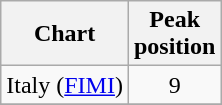<table class="wikitable sortable">
<tr>
<th align="left">Chart</th>
<th align="left">Peak<br>position</th>
</tr>
<tr>
<td align="left">Italy (<a href='#'>FIMI</a>)</td>
<td align="center">9</td>
</tr>
<tr>
</tr>
</table>
